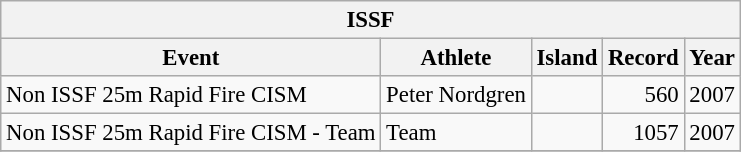<table class="wikitable" style="text-align: center; font-size:95%;">
<tr>
<th colspan=5>ISSF</th>
</tr>
<tr>
<th colspan=1>Event</th>
<th colspan=1>Athlete</th>
<th colspan=1>Island</th>
<th colspan=1>Record</th>
<th colspan=1>Year</th>
</tr>
<tr>
<td align="left">Non ISSF 25m Rapid Fire CISM</td>
<td align="left">Peter Nordgren</td>
<td></td>
<td align="right">560</td>
<td>2007</td>
</tr>
<tr>
<td align="left">Non ISSF 25m Rapid Fire CISM - Team</td>
<td align="left">Team</td>
<td></td>
<td align="right">1057</td>
<td>2007</td>
</tr>
<tr>
</tr>
</table>
